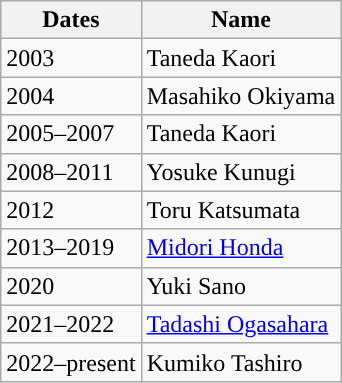<table class="wikitable">
<tr>
<th>Dates</th>
<th>Name</th>
</tr>
<tr>
<td>2003</td>
<td> Taneda Kaori</td>
</tr>
<tr>
<td>2004</td>
<td> Masahiko Okiyama</td>
</tr>
<tr>
<td>2005–2007</td>
<td> Taneda Kaori</td>
</tr>
<tr>
<td>2008–2011</td>
<td> Yosuke Kunugi</td>
</tr>
<tr>
<td>2012</td>
<td> Toru Katsumata</td>
</tr>
<tr>
<td>2013–2019</td>
<td> <a href='#'>Midori Honda</a></td>
</tr>
<tr>
<td>2020</td>
<td> Yuki Sano</td>
</tr>
<tr>
<td>2021–2022</td>
<td> <a href='#'>Tadashi Ogasahara</a></td>
</tr>
<tr>
<td>2022–present</td>
<td> Kumiko Tashiro</td>
</tr>
</table>
